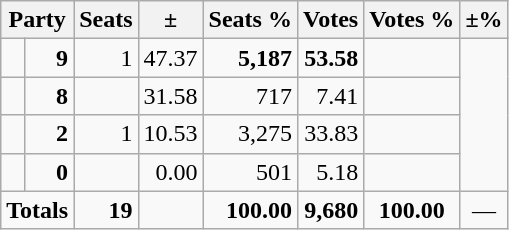<table class=wikitable>
<tr>
<th colspan=2 align=center>Party</th>
<th valign=top>Seats</th>
<th valign=top>±</th>
<th valign=top>Seats %</th>
<th valign=top>Votes</th>
<th valign=top>Votes %</th>
<th valign=top>±%</th>
</tr>
<tr>
<td></td>
<td align=right><strong>9</strong></td>
<td align=right>1</td>
<td align=right>47.37</td>
<td align=right><strong>5,187</strong></td>
<td align=right><strong>53.58</strong></td>
<td align=right></td>
</tr>
<tr>
<td></td>
<td align=right><strong>8</strong></td>
<td align=right></td>
<td align=right>31.58</td>
<td align=right>717</td>
<td align=right>7.41</td>
<td align=right></td>
</tr>
<tr>
<td></td>
<td align=right><strong>2</strong></td>
<td align=right>1</td>
<td align=right>10.53</td>
<td align=right>3,275</td>
<td align=right>33.83</td>
<td align=right></td>
</tr>
<tr>
<td></td>
<td align=right><strong>0</strong></td>
<td align=right></td>
<td align=right>0.00</td>
<td align=right>501</td>
<td align=right>5.18</td>
<td align=right></td>
</tr>
<tr>
<td colspan=2 align=center><strong>Totals</strong></td>
<td align=right><strong>19</strong></td>
<td align=center><strong></strong></td>
<td align=right><strong>100.00</strong></td>
<td align=right><strong>9,680</strong></td>
<td align=center><strong>100.00</strong></td>
<td align=center>—</td>
</tr>
</table>
